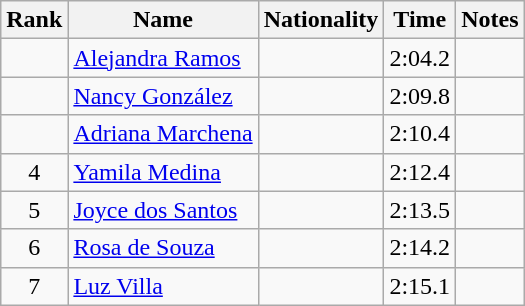<table class="wikitable sortable" style="text-align:center">
<tr>
<th>Rank</th>
<th>Name</th>
<th>Nationality</th>
<th>Time</th>
<th>Notes</th>
</tr>
<tr>
<td></td>
<td align=left><a href='#'>Alejandra Ramos</a></td>
<td align=left></td>
<td>2:04.2</td>
<td></td>
</tr>
<tr>
<td></td>
<td align=left><a href='#'>Nancy González</a></td>
<td align=left></td>
<td>2:09.8</td>
<td></td>
</tr>
<tr>
<td></td>
<td align=left><a href='#'>Adriana Marchena</a></td>
<td align=left></td>
<td>2:10.4</td>
<td></td>
</tr>
<tr>
<td>4</td>
<td align=left><a href='#'>Yamila Medina</a></td>
<td align=left></td>
<td>2:12.4</td>
<td></td>
</tr>
<tr>
<td>5</td>
<td align=left><a href='#'>Joyce dos Santos</a></td>
<td align=left></td>
<td>2:13.5</td>
<td></td>
</tr>
<tr>
<td>6</td>
<td align=left><a href='#'>Rosa de Souza</a></td>
<td align=left></td>
<td>2:14.2</td>
<td></td>
</tr>
<tr>
<td>7</td>
<td align=left><a href='#'>Luz Villa</a></td>
<td align=left></td>
<td>2:15.1</td>
<td></td>
</tr>
</table>
